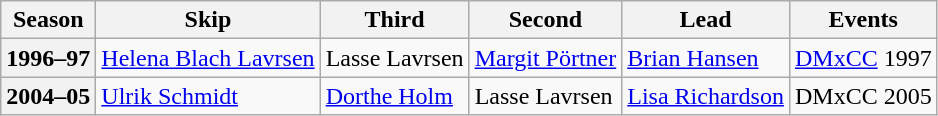<table class="wikitable">
<tr>
<th scope="col">Season</th>
<th scope="col">Skip</th>
<th scope="col">Third</th>
<th scope="col">Second</th>
<th scope="col">Lead</th>
<th scope="col">Events</th>
</tr>
<tr>
<th scope="row">1996–97</th>
<td><a href='#'>Helena Blach Lavrsen</a></td>
<td>Lasse Lavrsen</td>
<td><a href='#'>Margit Pörtner</a></td>
<td><a href='#'>Brian Hansen</a></td>
<td><a href='#'>DMxCC</a> 1997 </td>
</tr>
<tr>
<th scope="row">2004–05</th>
<td><a href='#'>Ulrik Schmidt</a></td>
<td><a href='#'>Dorthe Holm</a></td>
<td>Lasse Lavrsen</td>
<td><a href='#'>Lisa Richardson</a></td>
<td>DMxCC 2005 </td>
</tr>
</table>
